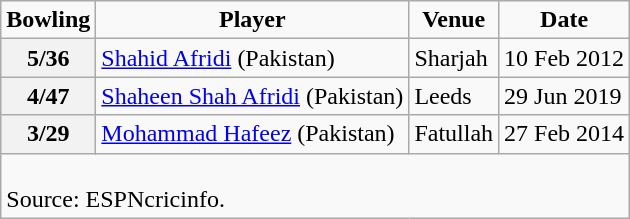<table class="wikitable">
<tr>
<td align="center"><strong>Bowling</strong></td>
<td align="center"><strong>Player</strong></td>
<td align="center"><strong>Venue</strong></td>
<td align="center"><strong>Date</strong></td>
</tr>
<tr>
<th>5/36</th>
<td><a href='#'>Shahid Afridi</a> (Pakistan)</td>
<td>Sharjah</td>
<td>10 Feb 2012</td>
</tr>
<tr>
<th>4/47</th>
<td><a href='#'>Shaheen Shah Afridi</a> (Pakistan)</td>
<td>Leeds</td>
<td>29 Jun 2019</td>
</tr>
<tr>
<th>3/29</th>
<td><a href='#'>Mohammad Hafeez</a> (Pakistan)</td>
<td>Fatullah</td>
<td>27 Feb 2014</td>
</tr>
<tr>
<td colspan="5"><br>Source: ESPNcricinfo.</td>
</tr>
</table>
